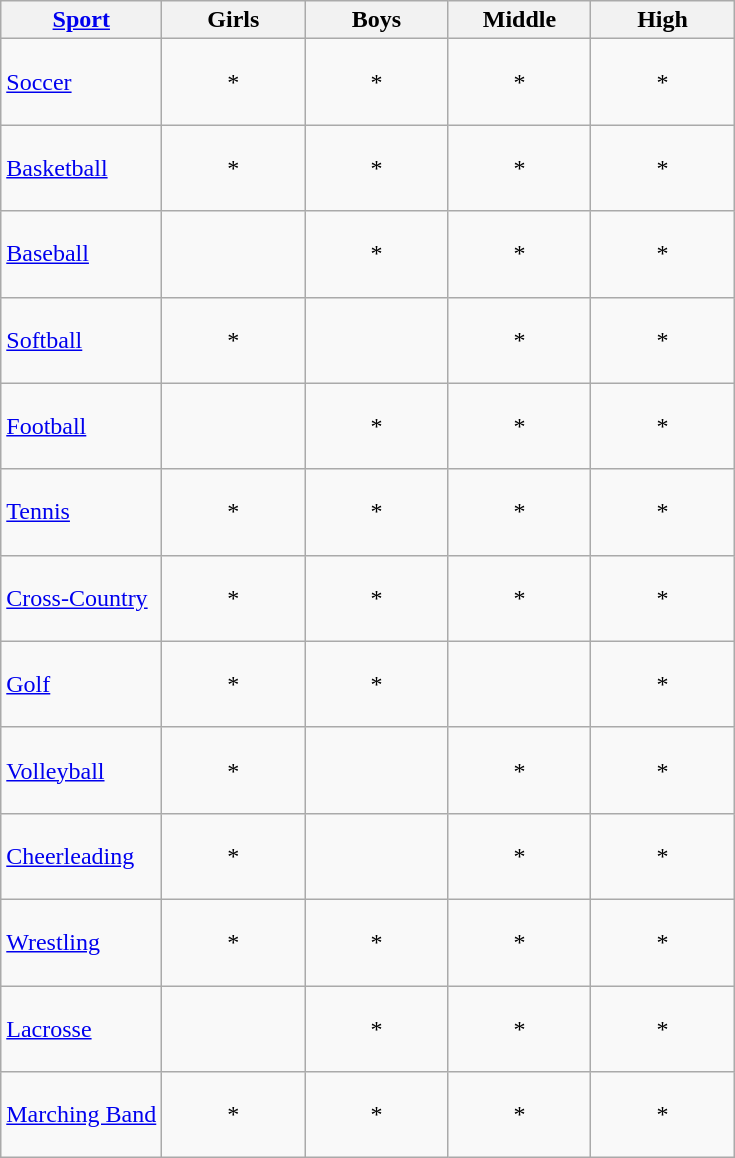<table class="wikitable">
<tr>
<th><a href='#'>Sport</a></th>
<th>Girls</th>
<th>Boys</th>
<th>Middle</th>
<th>High</th>
</tr>
<tr>
<td><a href='#'>Soccer</a></td>
<td><blockquote>    *</blockquote></td>
<td><blockquote>    *</blockquote></td>
<td><blockquote>    *</blockquote></td>
<td><blockquote>    *</blockquote></td>
</tr>
<tr>
<td><a href='#'>Basketball</a></td>
<td><blockquote>    *</blockquote></td>
<td><blockquote>    *</blockquote></td>
<td><blockquote>    *</blockquote></td>
<td><blockquote>    *</blockquote></td>
</tr>
<tr>
<td><a href='#'>Baseball</a></td>
<td></td>
<td><blockquote>    *</blockquote></td>
<td><blockquote>    *</blockquote></td>
<td><blockquote>    *</blockquote></td>
</tr>
<tr>
<td><a href='#'>Softball</a></td>
<td><blockquote>    *</blockquote></td>
<td></td>
<td><blockquote>    *</blockquote></td>
<td><blockquote>    *</blockquote></td>
</tr>
<tr>
<td><a href='#'>Football</a></td>
<td></td>
<td><blockquote>    *</blockquote></td>
<td><blockquote>    *</blockquote></td>
<td><blockquote>    *</blockquote></td>
</tr>
<tr>
<td><a href='#'>Tennis</a></td>
<td><blockquote>    *</blockquote></td>
<td><blockquote>    *</blockquote></td>
<td><blockquote>    *</blockquote></td>
<td><blockquote>    *</blockquote></td>
</tr>
<tr>
<td><a href='#'>Cross-Country</a></td>
<td><blockquote>    *</blockquote></td>
<td><blockquote>    *</blockquote></td>
<td><blockquote>    *</blockquote></td>
<td><blockquote>    *</blockquote></td>
</tr>
<tr>
<td><a href='#'>Golf</a></td>
<td><blockquote>    *</blockquote></td>
<td><blockquote>    *</blockquote></td>
<td></td>
<td><blockquote>    *</blockquote></td>
</tr>
<tr>
<td><a href='#'>Volleyball</a></td>
<td><blockquote>    *</blockquote></td>
<td></td>
<td><blockquote>    *</blockquote></td>
<td><blockquote>    *</blockquote></td>
</tr>
<tr>
<td><a href='#'>Cheerleading</a></td>
<td><blockquote>    *</blockquote></td>
<td></td>
<td><blockquote>    *</blockquote></td>
<td><blockquote>    *</blockquote></td>
</tr>
<tr>
<td><a href='#'>Wrestling</a></td>
<td><blockquote>    *</blockquote></td>
<td><blockquote>    *</blockquote></td>
<td><blockquote>    *</blockquote></td>
<td><blockquote>    *</blockquote></td>
</tr>
<tr>
<td><a href='#'>Lacrosse</a></td>
<td></td>
<td><blockquote>    *</blockquote></td>
<td><blockquote>    *</blockquote></td>
<td><blockquote>    *</blockquote></td>
</tr>
<tr>
<td><a href='#'>Marching Band</a></td>
<td><blockquote>    *</blockquote></td>
<td><blockquote>    *</blockquote></td>
<td><blockquote>    *</blockquote></td>
<td><blockquote>    *</blockquote></td>
</tr>
</table>
